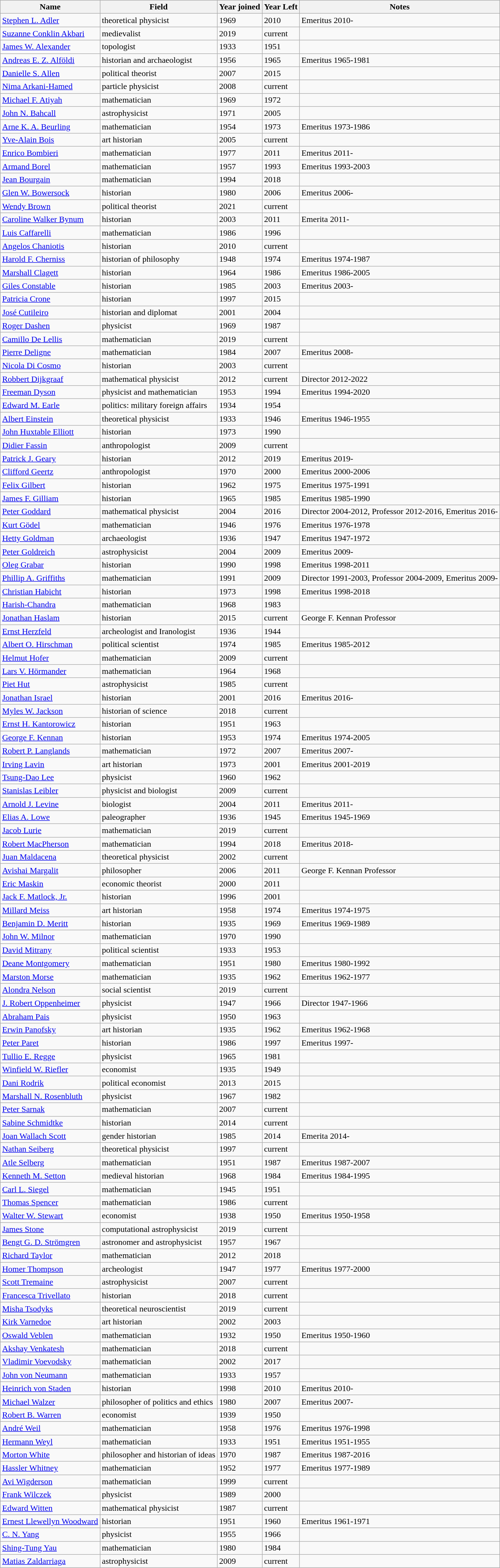<table class="wikitable sortable" border="1">
<tr>
<th>Name</th>
<th>Field</th>
<th>Year joined</th>
<th>Year Left</th>
<th>Notes</th>
</tr>
<tr>
<td><a href='#'>Stephen L. Adler</a></td>
<td>theoretical physicist</td>
<td>1969</td>
<td>2010</td>
<td>Emeritus 2010-</td>
</tr>
<tr>
<td><a href='#'>Suzanne Conklin Akbari</a></td>
<td>medievalist</td>
<td>2019</td>
<td>current</td>
<td></td>
</tr>
<tr>
<td><a href='#'>James W. Alexander</a></td>
<td>topologist</td>
<td>1933</td>
<td>1951</td>
<td></td>
</tr>
<tr>
<td><a href='#'>Andreas E. Z. Alföldi</a></td>
<td>historian and archaeologist</td>
<td>1956</td>
<td>1965</td>
<td>Emeritus 1965-1981</td>
</tr>
<tr>
<td><a href='#'>Danielle S. Allen</a></td>
<td>political theorist</td>
<td>2007</td>
<td>2015</td>
<td></td>
</tr>
<tr>
<td><a href='#'>Nima Arkani-Hamed</a></td>
<td>particle physicist</td>
<td>2008</td>
<td>current</td>
<td></td>
</tr>
<tr>
<td><a href='#'>Michael F. Atiyah</a></td>
<td>mathematician</td>
<td>1969</td>
<td>1972</td>
<td></td>
</tr>
<tr>
<td><a href='#'>John N. Bahcall</a></td>
<td>astrophysicist</td>
<td>1971</td>
<td>2005</td>
<td></td>
</tr>
<tr>
<td><a href='#'>Arne K. A. Beurling</a></td>
<td>mathematician</td>
<td>1954</td>
<td>1973</td>
<td>Emeritus 1973-1986</td>
</tr>
<tr>
<td><a href='#'>Yve-Alain Bois</a></td>
<td>art historian</td>
<td>2005</td>
<td>current</td>
<td></td>
</tr>
<tr>
<td><a href='#'>Enrico Bombieri</a></td>
<td>mathematician</td>
<td>1977</td>
<td>2011</td>
<td>Emeritus 2011-</td>
</tr>
<tr>
<td><a href='#'>Armand Borel</a></td>
<td>mathematician</td>
<td>1957</td>
<td>1993</td>
<td>Emeritus 1993-2003</td>
</tr>
<tr>
<td><a href='#'>Jean Bourgain</a></td>
<td>mathematician</td>
<td>1994</td>
<td>2018</td>
<td></td>
</tr>
<tr>
<td><a href='#'>Glen W. Bowersock</a></td>
<td>historian</td>
<td>1980</td>
<td>2006</td>
<td>Emeritus 2006-</td>
</tr>
<tr>
<td><a href='#'>Wendy Brown</a></td>
<td>political theorist</td>
<td>2021</td>
<td>current</td>
<td></td>
</tr>
<tr>
<td><a href='#'>Caroline Walker Bynum</a></td>
<td>historian</td>
<td>2003</td>
<td>2011</td>
<td>Emerita 2011-</td>
</tr>
<tr>
<td><a href='#'>Luis Caffarelli</a></td>
<td>mathematician</td>
<td>1986</td>
<td>1996</td>
<td></td>
</tr>
<tr>
<td><a href='#'>Angelos Chaniotis</a></td>
<td>historian</td>
<td>2010</td>
<td>current</td>
<td></td>
</tr>
<tr>
<td><a href='#'>Harold F. Cherniss</a></td>
<td>historian of philosophy</td>
<td>1948</td>
<td>1974</td>
<td>Emeritus 1974-1987</td>
</tr>
<tr>
<td><a href='#'>Marshall Clagett</a></td>
<td>historian</td>
<td>1964</td>
<td>1986</td>
<td>Emeritus 1986-2005</td>
</tr>
<tr>
<td><a href='#'>Giles Constable</a></td>
<td>historian</td>
<td>1985</td>
<td>2003</td>
<td>Emeritus 2003-</td>
</tr>
<tr>
<td><a href='#'>Patricia Crone</a></td>
<td>historian</td>
<td>1997</td>
<td>2015</td>
<td></td>
</tr>
<tr>
<td><a href='#'>José Cutileiro</a></td>
<td>historian and diplomat</td>
<td>2001</td>
<td>2004</td>
<td></td>
</tr>
<tr>
<td><a href='#'>Roger Dashen</a></td>
<td>physicist</td>
<td>1969</td>
<td>1987</td>
<td></td>
</tr>
<tr>
<td><a href='#'>Camillo De Lellis</a></td>
<td>mathematician</td>
<td>2019</td>
<td>current</td>
<td></td>
</tr>
<tr>
<td><a href='#'>Pierre Deligne</a></td>
<td>mathematician</td>
<td>1984</td>
<td>2007</td>
<td>Emeritus 2008-</td>
</tr>
<tr>
<td><a href='#'>Nicola Di Cosmo</a></td>
<td>historian</td>
<td>2003</td>
<td>current</td>
<td></td>
</tr>
<tr>
<td><a href='#'>Robbert Dijkgraaf</a></td>
<td>mathematical physicist</td>
<td>2012</td>
<td>current</td>
<td>Director 2012-2022</td>
</tr>
<tr>
<td><a href='#'>Freeman Dyson</a></td>
<td>physicist and mathematician</td>
<td>1953</td>
<td>1994</td>
<td>Emeritus 1994-2020</td>
</tr>
<tr>
<td><a href='#'>Edward M. Earle</a></td>
<td>politics: military foreign affairs</td>
<td>1934</td>
<td>1954</td>
<td></td>
</tr>
<tr>
<td><a href='#'>Albert Einstein</a></td>
<td>theoretical physicist</td>
<td>1933</td>
<td>1946</td>
<td>Emeritus 1946-1955</td>
</tr>
<tr>
<td><a href='#'>John Huxtable Elliott</a></td>
<td>historian</td>
<td>1973</td>
<td>1990</td>
<td></td>
</tr>
<tr>
<td><a href='#'>Didier Fassin</a></td>
<td>anthropologist</td>
<td>2009</td>
<td>current</td>
<td></td>
</tr>
<tr>
<td><a href='#'>Patrick J. Geary</a></td>
<td>historian</td>
<td>2012</td>
<td>2019</td>
<td>Emeritus 2019-</td>
</tr>
<tr>
<td><a href='#'>Clifford Geertz</a></td>
<td>anthropologist</td>
<td>1970</td>
<td>2000</td>
<td>Emeritus 2000-2006</td>
</tr>
<tr>
<td><a href='#'>Felix Gilbert</a></td>
<td>historian</td>
<td>1962</td>
<td>1975</td>
<td>Emeritus 1975-1991</td>
</tr>
<tr>
<td><a href='#'>James F. Gilliam</a></td>
<td>historian</td>
<td>1965</td>
<td>1985</td>
<td>Emeritus 1985-1990</td>
</tr>
<tr>
<td><a href='#'>Peter Goddard</a></td>
<td>mathematical physicist</td>
<td>2004</td>
<td>2016</td>
<td>Director 2004-2012, Professor 2012-2016, Emeritus 2016-</td>
</tr>
<tr>
<td><a href='#'>Kurt Gödel</a></td>
<td>mathematician</td>
<td>1946</td>
<td>1976</td>
<td>Emeritus 1976-1978</td>
</tr>
<tr>
<td><a href='#'>Hetty Goldman</a></td>
<td>archaeologist</td>
<td>1936</td>
<td>1947</td>
<td>Emeritus 1947-1972</td>
</tr>
<tr>
<td><a href='#'>Peter Goldreich</a></td>
<td>astrophysicist</td>
<td>2004</td>
<td>2009</td>
<td>Emeritus 2009-</td>
</tr>
<tr>
<td><a href='#'>Oleg Grabar</a></td>
<td>historian</td>
<td>1990</td>
<td>1998</td>
<td>Emeritus 1998-2011</td>
</tr>
<tr>
<td><a href='#'>Phillip A. Griffiths</a></td>
<td>mathematician</td>
<td>1991</td>
<td>2009</td>
<td>Director 1991-2003, Professor 2004-2009, Emeritus 2009-</td>
</tr>
<tr>
<td><a href='#'>Christian Habicht</a></td>
<td>historian</td>
<td>1973</td>
<td>1998</td>
<td>Emeritus 1998-2018</td>
</tr>
<tr>
<td><a href='#'>Harish-Chandra</a></td>
<td>mathematician</td>
<td>1968</td>
<td>1983</td>
<td></td>
</tr>
<tr>
<td><a href='#'>Jonathan Haslam</a></td>
<td>historian</td>
<td>2015</td>
<td>current</td>
<td>George F. Kennan Professor</td>
</tr>
<tr>
<td><a href='#'>Ernst Herzfeld</a></td>
<td>archeologist and Iranologist</td>
<td>1936</td>
<td>1944</td>
<td></td>
</tr>
<tr>
<td><a href='#'>Albert O. Hirschman</a></td>
<td>political scientist</td>
<td>1974</td>
<td>1985</td>
<td>Emeritus 1985-2012</td>
</tr>
<tr>
<td><a href='#'>Helmut Hofer</a></td>
<td>mathematician</td>
<td>2009</td>
<td>current</td>
<td></td>
</tr>
<tr>
<td><a href='#'>Lars V. Hörmander</a></td>
<td>mathematician</td>
<td>1964</td>
<td>1968</td>
<td></td>
</tr>
<tr>
<td><a href='#'>Piet Hut</a></td>
<td>astrophysicist</td>
<td>1985</td>
<td>current</td>
<td></td>
</tr>
<tr>
<td><a href='#'>Jonathan Israel</a></td>
<td>historian</td>
<td>2001</td>
<td>2016</td>
<td>Emeritus 2016-</td>
</tr>
<tr>
<td><a href='#'>Myles W. Jackson</a></td>
<td>historian of science</td>
<td>2018</td>
<td>current</td>
<td></td>
</tr>
<tr>
<td><a href='#'>Ernst H. Kantorowicz</a></td>
<td>historian</td>
<td>1951</td>
<td>1963</td>
<td></td>
</tr>
<tr>
<td><a href='#'>George F. Kennan</a></td>
<td>historian</td>
<td>1953</td>
<td>1974</td>
<td>Emeritus 1974-2005</td>
</tr>
<tr>
<td><a href='#'>Robert P. Langlands</a></td>
<td>mathematician</td>
<td>1972</td>
<td>2007</td>
<td>Emeritus 2007-</td>
</tr>
<tr>
<td><a href='#'>Irving Lavin</a></td>
<td>art historian</td>
<td>1973</td>
<td>2001</td>
<td>Emeritus 2001-2019</td>
</tr>
<tr>
<td><a href='#'>Tsung-Dao Lee</a></td>
<td>physicist</td>
<td>1960</td>
<td>1962</td>
<td></td>
</tr>
<tr>
<td><a href='#'>Stanislas Leibler</a></td>
<td>physicist and biologist</td>
<td>2009</td>
<td>current</td>
<td></td>
</tr>
<tr>
<td><a href='#'>Arnold J. Levine</a></td>
<td>biologist</td>
<td>2004</td>
<td>2011</td>
<td>Emeritus 2011-</td>
</tr>
<tr>
<td><a href='#'>Elias A. Lowe</a></td>
<td>paleographer</td>
<td>1936</td>
<td>1945</td>
<td>Emeritus 1945-1969</td>
</tr>
<tr>
<td><a href='#'>Jacob Lurie</a></td>
<td>mathematician</td>
<td>2019</td>
<td>current</td>
<td></td>
</tr>
<tr>
<td><a href='#'>Robert MacPherson</a></td>
<td>mathematician</td>
<td>1994</td>
<td>2018</td>
<td>Emeritus 2018-</td>
</tr>
<tr>
<td><a href='#'>Juan Maldacena</a></td>
<td>theoretical physicist</td>
<td>2002</td>
<td>current</td>
<td></td>
</tr>
<tr>
<td><a href='#'>Avishai Margalit</a></td>
<td>philosopher</td>
<td>2006</td>
<td>2011</td>
<td>George F. Kennan Professor</td>
</tr>
<tr>
<td><a href='#'>Eric Maskin</a></td>
<td>economic theorist</td>
<td>2000</td>
<td>2011</td>
<td></td>
</tr>
<tr>
<td><a href='#'>Jack F. Matlock, Jr.</a></td>
<td>historian</td>
<td>1996</td>
<td>2001</td>
<td></td>
</tr>
<tr>
<td><a href='#'>Millard Meiss</a></td>
<td>art historian</td>
<td>1958</td>
<td>1974</td>
<td>Emeritus 1974-1975</td>
</tr>
<tr>
<td><a href='#'>Benjamin D. Meritt</a></td>
<td>historian</td>
<td>1935</td>
<td>1969</td>
<td>Emeritus 1969-1989</td>
</tr>
<tr>
<td><a href='#'>John W. Milnor</a></td>
<td>mathematician</td>
<td>1970</td>
<td>1990</td>
<td></td>
</tr>
<tr>
<td><a href='#'>David Mitrany</a></td>
<td>political scientist</td>
<td>1933</td>
<td>1953</td>
<td></td>
</tr>
<tr>
<td><a href='#'>Deane Montgomery</a></td>
<td>mathematician</td>
<td>1951</td>
<td>1980</td>
<td>Emeritus 1980-1992</td>
</tr>
<tr>
<td><a href='#'>Marston Morse</a></td>
<td>mathematician</td>
<td>1935</td>
<td>1962</td>
<td>Emeritus 1962-1977</td>
</tr>
<tr>
<td><a href='#'>Alondra Nelson</a></td>
<td>social scientist</td>
<td>2019</td>
<td>current</td>
<td></td>
</tr>
<tr>
<td><a href='#'>J. Robert Oppenheimer</a></td>
<td>physicist</td>
<td>1947</td>
<td>1966</td>
<td>Director 1947-1966</td>
</tr>
<tr>
<td><a href='#'>Abraham Pais</a></td>
<td>physicist</td>
<td>1950</td>
<td>1963</td>
<td></td>
</tr>
<tr>
<td><a href='#'>Erwin Panofsky</a></td>
<td>art historian</td>
<td>1935</td>
<td>1962</td>
<td>Emeritus 1962-1968</td>
</tr>
<tr>
<td><a href='#'>Peter Paret</a></td>
<td>historian</td>
<td>1986</td>
<td>1997</td>
<td>Emeritus 1997-</td>
</tr>
<tr>
<td><a href='#'>Tullio E. Regge</a></td>
<td>physicist</td>
<td>1965</td>
<td>1981</td>
<td></td>
</tr>
<tr>
<td><a href='#'>Winfield W. Riefler</a></td>
<td>economist</td>
<td>1935</td>
<td>1949</td>
<td></td>
</tr>
<tr>
<td><a href='#'>Dani Rodrik</a></td>
<td>political economist</td>
<td>2013</td>
<td>2015</td>
<td></td>
</tr>
<tr>
<td><a href='#'>Marshall N. Rosenbluth</a></td>
<td>physicist</td>
<td>1967</td>
<td>1982</td>
<td></td>
</tr>
<tr>
<td><a href='#'>Peter Sarnak</a></td>
<td>mathematician</td>
<td>2007</td>
<td>current</td>
<td></td>
</tr>
<tr>
<td><a href='#'>Sabine Schmidtke</a></td>
<td>historian</td>
<td>2014</td>
<td>current</td>
<td></td>
</tr>
<tr>
<td><a href='#'>Joan Wallach Scott</a></td>
<td>gender historian</td>
<td>1985</td>
<td>2014</td>
<td>Emerita 2014-</td>
</tr>
<tr>
<td><a href='#'>Nathan Seiberg</a></td>
<td>theoretical physicist</td>
<td>1997</td>
<td>current</td>
<td></td>
</tr>
<tr>
<td><a href='#'>Atle Selberg</a></td>
<td>mathematician</td>
<td>1951</td>
<td>1987</td>
<td>Emeritus 1987-2007</td>
</tr>
<tr>
<td><a href='#'>Kenneth M. Setton</a></td>
<td>medieval historian</td>
<td>1968</td>
<td>1984</td>
<td>Emeritus 1984-1995</td>
</tr>
<tr>
<td><a href='#'>Carl L. Siegel</a></td>
<td>mathematician</td>
<td>1945</td>
<td>1951</td>
<td></td>
</tr>
<tr>
<td><a href='#'>Thomas Spencer</a></td>
<td>mathematician</td>
<td>1986</td>
<td>current</td>
<td></td>
</tr>
<tr>
<td><a href='#'> Walter W. Stewart</a></td>
<td>economist</td>
<td>1938</td>
<td>1950</td>
<td>Emeritus 1950-1958</td>
</tr>
<tr>
<td><a href='#'>James Stone</a></td>
<td>computational astrophysicist</td>
<td>2019</td>
<td>current</td>
<td></td>
</tr>
<tr>
<td><a href='#'>Bengt G. D. Strömgren</a></td>
<td>astronomer and astrophysicist</td>
<td>1957</td>
<td>1967</td>
<td></td>
</tr>
<tr>
<td><a href='#'>Richard Taylor</a></td>
<td>mathematician</td>
<td>2012</td>
<td>2018</td>
<td></td>
</tr>
<tr>
<td><a href='#'>Homer Thompson</a></td>
<td>archeologist</td>
<td>1947</td>
<td>1977</td>
<td>Emeritus 1977-2000</td>
</tr>
<tr>
<td><a href='#'>Scott Tremaine</a></td>
<td>astrophysicist</td>
<td>2007</td>
<td>current</td>
<td></td>
</tr>
<tr>
<td><a href='#'>Francesca Trivellato</a></td>
<td>historian</td>
<td>2018</td>
<td>current</td>
<td></td>
</tr>
<tr>
<td><a href='#'>Misha Tsodyks</a></td>
<td>theoretical neuroscientist</td>
<td>2019</td>
<td>current</td>
<td></td>
</tr>
<tr>
<td><a href='#'>Kirk Varnedoe</a></td>
<td>art historian</td>
<td>2002</td>
<td>2003</td>
<td></td>
</tr>
<tr>
<td><a href='#'>Oswald Veblen</a></td>
<td>mathematician</td>
<td>1932</td>
<td>1950</td>
<td>Emeritus 1950-1960</td>
</tr>
<tr>
<td><a href='#'>Akshay Venkatesh</a></td>
<td>mathematician</td>
<td>2018</td>
<td>current</td>
<td></td>
</tr>
<tr>
<td><a href='#'>Vladimir Voevodsky</a></td>
<td>mathematician</td>
<td>2002</td>
<td>2017</td>
<td></td>
</tr>
<tr>
<td><a href='#'>John von Neumann</a></td>
<td>mathematician</td>
<td>1933</td>
<td>1957</td>
<td></td>
</tr>
<tr>
<td><a href='#'>Heinrich von Staden</a></td>
<td>historian</td>
<td>1998</td>
<td>2010</td>
<td>Emeritus 2010-</td>
</tr>
<tr>
<td><a href='#'>Michael Walzer</a></td>
<td>philosopher of politics and ethics</td>
<td>1980</td>
<td>2007</td>
<td>Emeritus 2007-</td>
</tr>
<tr>
<td><a href='#'>Robert B. Warren</a></td>
<td>economist</td>
<td>1939</td>
<td>1950</td>
<td></td>
</tr>
<tr>
<td><a href='#'>André Weil</a></td>
<td>mathematician</td>
<td>1958</td>
<td>1976</td>
<td>Emeritus 1976-1998</td>
</tr>
<tr>
<td><a href='#'>Hermann Weyl</a></td>
<td>mathematician</td>
<td>1933</td>
<td>1951</td>
<td>Emeritus 1951-1955</td>
</tr>
<tr>
<td><a href='#'>Morton White</a></td>
<td>philosopher and historian of ideas</td>
<td>1970</td>
<td>1987</td>
<td>Emeritus 1987-2016</td>
</tr>
<tr>
<td><a href='#'>Hassler Whitney</a></td>
<td>mathematician</td>
<td>1952</td>
<td>1977</td>
<td>Emeritus 1977-1989</td>
</tr>
<tr>
<td><a href='#'>Avi Wigderson</a></td>
<td>mathematician</td>
<td>1999</td>
<td>current</td>
<td></td>
</tr>
<tr>
<td><a href='#'>Frank Wilczek</a></td>
<td>physicist</td>
<td>1989</td>
<td>2000</td>
<td></td>
</tr>
<tr>
<td><a href='#'>Edward Witten</a></td>
<td>mathematical physicist</td>
<td>1987</td>
<td>current</td>
<td></td>
</tr>
<tr>
<td><a href='#'>Ernest Llewellyn Woodward</a></td>
<td>historian</td>
<td>1951</td>
<td>1960</td>
<td>Emeritus 1961-1971</td>
</tr>
<tr>
<td><a href='#'>C. N. Yang</a></td>
<td>physicist</td>
<td>1955</td>
<td>1966</td>
<td></td>
</tr>
<tr>
<td><a href='#'>Shing-Tung Yau</a></td>
<td>mathematician</td>
<td>1980</td>
<td>1984</td>
<td></td>
</tr>
<tr>
<td><a href='#'>Matias Zaldarriaga</a></td>
<td>astrophysicist</td>
<td>2009</td>
<td>current</td>
<td></td>
</tr>
</table>
